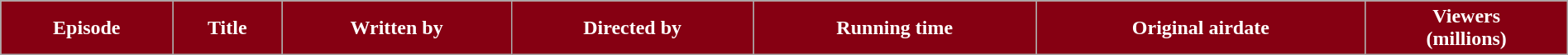<table class="wikitable plainrowheaders" style="width:100%;">
<tr style="color:#fff;">
<th style="background:#860012;">Episode</th>
<th style="background:#860012;">Title</th>
<th style="background:#860012;">Written by</th>
<th style="background:#860012;">Directed by</th>
<th style="background:#860012;">Running time</th>
<th style="background:#860012;">Original airdate</th>
<th style="background:#860012;">Viewers<br>(millions)<br>
</th>
</tr>
</table>
